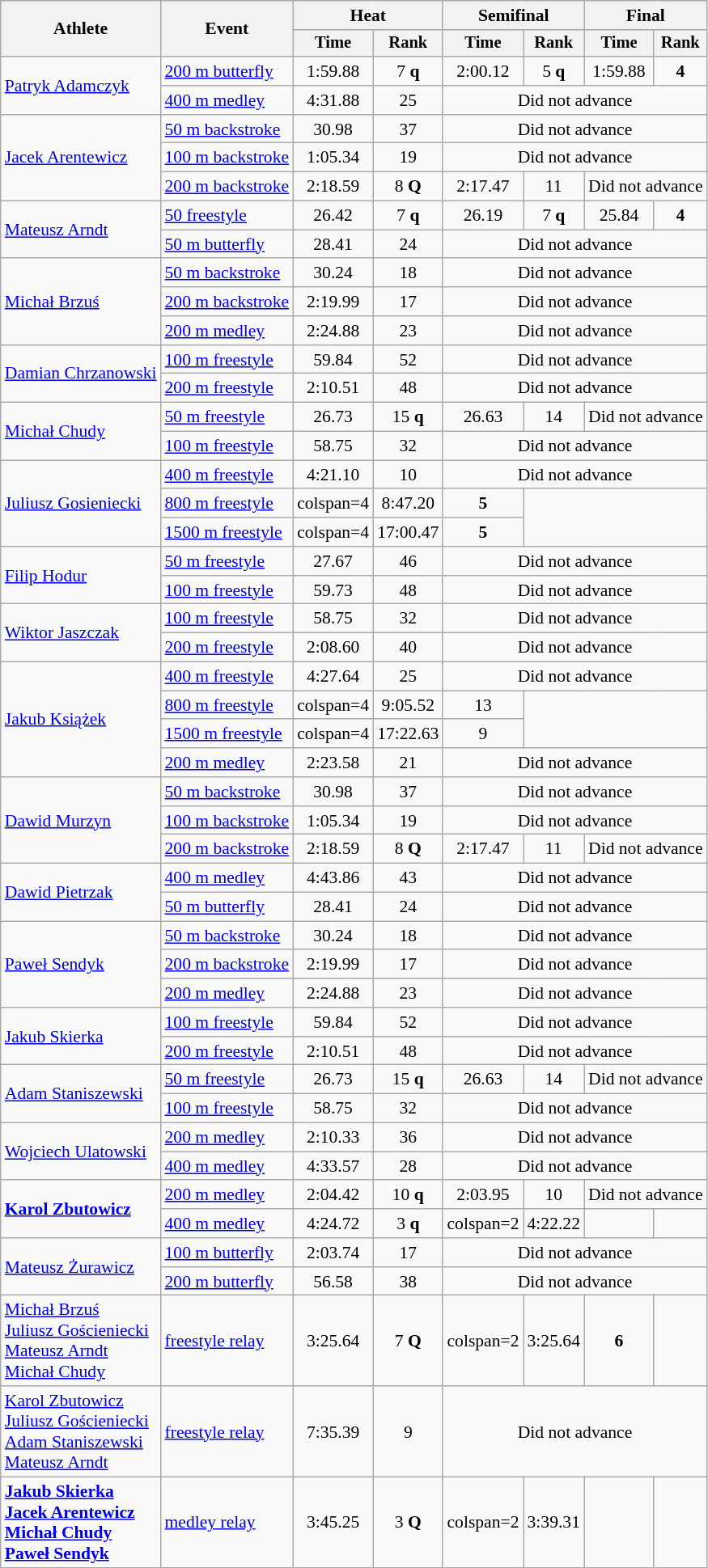<table class=wikitable style="font-size:90%">
<tr>
<th rowspan="2">Athlete</th>
<th rowspan="2">Event</th>
<th colspan="2">Heat</th>
<th colspan="2">Semifinal</th>
<th colspan="2">Final</th>
</tr>
<tr style="font-size:95%">
<th>Time</th>
<th>Rank</th>
<th>Time</th>
<th>Rank</th>
<th>Time</th>
<th>Rank</th>
</tr>
<tr align=center>
<td align=left rowspan=2><a href='#'>Patryk Adamczyk</a></td>
<td align=left><a href='#'>200 m butterfly</a></td>
<td>1:59.88</td>
<td>7 <strong>q</strong></td>
<td>2:00.12</td>
<td>5 <strong>q</strong></td>
<td>1:59.88</td>
<td><strong>4</strong></td>
</tr>
<tr align=center>
<td align=left><a href='#'>400 m medley</a></td>
<td>4:31.88</td>
<td>25</td>
<td colspan=4>Did not advance</td>
</tr>
<tr align=center>
<td align=left rowspan=3><a href='#'>Jacek Arentewicz</a></td>
<td align=left><a href='#'>50 m backstroke</a></td>
<td>30.98</td>
<td>37</td>
<td colspan=4>Did not advance</td>
</tr>
<tr align=center>
<td align=left><a href='#'>100 m backstroke</a></td>
<td>1:05.34</td>
<td>19</td>
<td colspan=4>Did not advance</td>
</tr>
<tr align=center>
<td align=left><a href='#'>200 m backstroke</a></td>
<td>2:18.59</td>
<td>8 <strong>Q</strong></td>
<td>2:17.47</td>
<td>11</td>
<td colspan=2>Did not advance</td>
</tr>
<tr align=center>
<td align=left rowspan=2><a href='#'>Mateusz Arndt</a></td>
<td align=left><a href='#'>50 freestyle</a></td>
<td>26.42</td>
<td>7 <strong>q</strong></td>
<td>26.19</td>
<td>7 <strong>q</strong></td>
<td>25.84</td>
<td><strong>4</strong></td>
</tr>
<tr align=center>
<td align=left><a href='#'>50 m butterfly</a></td>
<td>28.41</td>
<td>24</td>
<td colspan=4>Did not advance</td>
</tr>
<tr align=center>
<td align=left rowspan=3><a href='#'>Michał Brzuś</a></td>
<td align=left><a href='#'>50 m backstroke</a></td>
<td>30.24</td>
<td>18</td>
<td colspan=4>Did not advance</td>
</tr>
<tr align=center>
<td align=left><a href='#'>200 m backstroke</a></td>
<td>2:19.99</td>
<td>17</td>
<td colspan=4>Did not advance</td>
</tr>
<tr align=center>
<td align=left><a href='#'>200 m medley</a></td>
<td>2:24.88</td>
<td>23</td>
<td colspan=4>Did not advance</td>
</tr>
<tr align=center>
<td align=left rowspan=2><a href='#'>Damian Chrzanowski</a></td>
<td align=left><a href='#'>100 m freestyle</a></td>
<td>59.84</td>
<td>52</td>
<td colspan=4>Did not advance</td>
</tr>
<tr align=center>
<td align=left><a href='#'>200 m freestyle</a></td>
<td>2:10.51</td>
<td>48</td>
<td colspan=4>Did not advance</td>
</tr>
<tr align=center>
<td align=left rowspan=2><a href='#'>Michał Chudy</a></td>
<td align=left><a href='#'>50 m freestyle</a></td>
<td>26.73</td>
<td>15 <strong>q</strong></td>
<td>26.63</td>
<td>14</td>
<td colspan=2>Did not advance</td>
</tr>
<tr align=center>
<td align=left><a href='#'>100 m freestyle</a></td>
<td>58.75</td>
<td>32</td>
<td colspan=4>Did not advance</td>
</tr>
<tr align=center>
<td align=left rowspan=3><a href='#'>Juliusz Gosieniecki</a></td>
<td align=left><a href='#'>400 m freestyle</a></td>
<td>4:21.10</td>
<td>10</td>
<td colspan=4>Did not advance</td>
</tr>
<tr align=center>
<td align=left><a href='#'>800 m freestyle</a></td>
<td>colspan=4 </td>
<td>8:47.20</td>
<td><strong>5</strong></td>
</tr>
<tr align=center>
<td align=left><a href='#'>1500 m freestyle</a></td>
<td>colspan=4 </td>
<td>17:00.47</td>
<td><strong>5</strong></td>
</tr>
<tr align=center>
<td align=left rowspan=2><a href='#'>Filip Hodur</a></td>
<td align=left><a href='#'>50 m freestyle</a></td>
<td>27.67</td>
<td>46</td>
<td colspan=4>Did not advance</td>
</tr>
<tr align=center>
<td align=left><a href='#'>100 m freestyle</a></td>
<td>59.73</td>
<td>48</td>
<td colspan=4>Did not advance</td>
</tr>
<tr align=center>
<td align=left rowspan=2><a href='#'>Wiktor Jaszczak</a></td>
<td align=left><a href='#'>100 m freestyle</a></td>
<td>58.75</td>
<td>32</td>
<td colspan=4>Did not advance</td>
</tr>
<tr align=center>
<td align=left><a href='#'>200 m freestyle</a></td>
<td>2:08.60</td>
<td>40</td>
<td colspan=4>Did not advance</td>
</tr>
<tr align=center>
<td align=left rowspan=4><a href='#'>Jakub Książek</a></td>
<td align=left><a href='#'>400 m freestyle</a></td>
<td>4:27.64</td>
<td>25</td>
<td colspan=4>Did not advance</td>
</tr>
<tr align=center>
<td align=left><a href='#'>800 m freestyle</a></td>
<td>colspan=4 </td>
<td>9:05.52</td>
<td>13</td>
</tr>
<tr align=center>
<td align=left><a href='#'>1500 m freestyle</a></td>
<td>colspan=4 </td>
<td>17:22.63</td>
<td>9</td>
</tr>
<tr align=center>
<td align=left><a href='#'>200 m medley</a></td>
<td>2:23.58</td>
<td>21</td>
<td colspan=4>Did not advance</td>
</tr>
<tr align=center>
<td align=left rowspan=3><a href='#'>Dawid Murzyn</a></td>
<td align=left><a href='#'>50 m backstroke</a></td>
<td>30.98</td>
<td>37</td>
<td colspan=4>Did not advance</td>
</tr>
<tr align=center>
<td align=left><a href='#'>100 m backstroke</a></td>
<td>1:05.34</td>
<td>19</td>
<td colspan=4>Did not advance</td>
</tr>
<tr align=center>
<td align=left><a href='#'>200 m backstroke</a></td>
<td>2:18.59</td>
<td>8 <strong>Q</strong></td>
<td>2:17.47</td>
<td>11</td>
<td colspan=2>Did not advance</td>
</tr>
<tr align=center>
<td align=left rowspan=2><a href='#'>Dawid Pietrzak</a></td>
<td align=left><a href='#'>400 m medley</a></td>
<td>4:43.86</td>
<td>43</td>
<td colspan=4>Did not advance</td>
</tr>
<tr align=center>
<td align=left><a href='#'>50 m butterfly</a></td>
<td>28.41</td>
<td>24</td>
<td colspan=4>Did not advance</td>
</tr>
<tr align=center>
<td align=left rowspan=3><a href='#'>Paweł Sendyk</a></td>
<td align=left><a href='#'>50 m backstroke</a></td>
<td>30.24</td>
<td>18</td>
<td colspan=4>Did not advance</td>
</tr>
<tr align=center>
<td align=left><a href='#'>200 m backstroke</a></td>
<td>2:19.99</td>
<td>17</td>
<td colspan=4>Did not advance</td>
</tr>
<tr align=center>
<td align=left><a href='#'>200 m medley</a></td>
<td>2:24.88</td>
<td>23</td>
<td colspan=4>Did not advance</td>
</tr>
<tr align=center>
<td align=left rowspan=2><a href='#'>Jakub Skierka</a></td>
<td align=left><a href='#'>100 m freestyle</a></td>
<td>59.84</td>
<td>52</td>
<td colspan=4>Did not advance</td>
</tr>
<tr align=center>
<td align=left><a href='#'>200 m freestyle</a></td>
<td>2:10.51</td>
<td>48</td>
<td colspan=4>Did not advance</td>
</tr>
<tr align=center>
<td align=left rowspan=2><a href='#'>Adam Staniszewski</a></td>
<td align=left><a href='#'>50 m freestyle</a></td>
<td>26.73</td>
<td>15 <strong>q</strong></td>
<td>26.63</td>
<td>14</td>
<td colspan=2>Did not advance</td>
</tr>
<tr align=center>
<td align=left><a href='#'>100 m freestyle</a></td>
<td>58.75</td>
<td>32</td>
<td colspan=4>Did not advance</td>
</tr>
<tr align=center>
<td align=left rowspan=2><a href='#'>Wojciech Ulatowski</a></td>
<td align=left><a href='#'>200 m medley</a></td>
<td>2:10.33</td>
<td>36</td>
<td colspan=4>Did not advance</td>
</tr>
<tr align=center>
<td align=left><a href='#'>400 m medley</a></td>
<td>4:33.57</td>
<td>28</td>
<td colspan=4>Did not advance</td>
</tr>
<tr align=center>
<td align=left rowspan=2><strong><a href='#'>Karol Zbutowicz</a></strong></td>
<td align=left><a href='#'>200 m medley</a></td>
<td>2:04.42</td>
<td>10 <strong>q</strong></td>
<td>2:03.95</td>
<td>10</td>
<td colspan=2>Did not advance</td>
</tr>
<tr align=center>
<td align=left><a href='#'>400 m medley</a></td>
<td>4:24.72</td>
<td>3 <strong>q</strong></td>
<td>colspan=2 </td>
<td>4:22.22</td>
<td></td>
</tr>
<tr align=center>
<td align=left rowspan=2><a href='#'>Mateusz Żurawicz</a></td>
<td align=left><a href='#'>100 m butterfly</a></td>
<td>2:03.74</td>
<td>17</td>
<td colspan=4>Did not advance</td>
</tr>
<tr align=center>
<td align=left><a href='#'>200 m butterfly</a></td>
<td>56.58</td>
<td>38</td>
<td colspan=4>Did not advance</td>
</tr>
<tr align=center>
<td align=left><a href='#'>Michał Brzuś</a><br><a href='#'>Juliusz Gościeniecki</a><br><a href='#'>Mateusz Arndt</a> <br><a href='#'>Michał Chudy</a></td>
<td align=left><a href='#'> freestyle relay</a></td>
<td>3:25.64</td>
<td>7 <strong>Q</strong></td>
<td>colspan=2 </td>
<td>3:25.64</td>
<td><strong>6</strong></td>
</tr>
<tr align=center>
<td align=left><a href='#'>Karol Zbutowicz</a><br><a href='#'>Juliusz Gościeniecki</a><br><a href='#'>Adam Staniszewski</a> <br><a href='#'>Mateusz Arndt</a></td>
<td align=left><a href='#'> freestyle relay</a></td>
<td>7:35.39</td>
<td>9</td>
<td colspan=4>Did not advance</td>
</tr>
<tr align=center>
<td align=left><strong><a href='#'>Jakub Skierka</a><br><a href='#'>Jacek Arentewicz</a><br><a href='#'>Michał Chudy</a> <br><a href='#'>Paweł Sendyk</a></strong></td>
<td align=left><a href='#'> medley relay</a></td>
<td>3:45.25</td>
<td>3 <strong>Q</strong></td>
<td>colspan=2 </td>
<td>3:39.31</td>
<td></td>
</tr>
</table>
